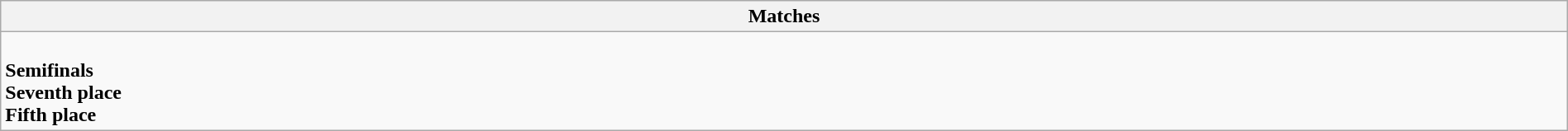<table class="wikitable collapsible collapsed" style="width:100%;">
<tr>
<th>Matches</th>
</tr>
<tr>
<td><br><strong>Semifinals</strong>

<br><strong>Seventh place</strong>
<br><strong>Fifth place</strong>
</td>
</tr>
</table>
